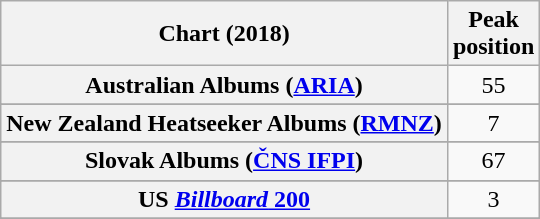<table class="wikitable sortable plainrowheaders" style="text-align:center">
<tr>
<th scope="col">Chart (2018)</th>
<th scope="col">Peak<br> position</th>
</tr>
<tr>
<th scope="row">Australian Albums (<a href='#'>ARIA</a>)</th>
<td>55</td>
</tr>
<tr>
</tr>
<tr>
</tr>
<tr>
</tr>
<tr>
</tr>
<tr>
<th scope="row">New Zealand Heatseeker Albums (<a href='#'>RMNZ</a>)</th>
<td>7</td>
</tr>
<tr>
</tr>
<tr>
<th scope="row">Slovak Albums (<a href='#'>ČNS IFPI</a>)</th>
<td>67</td>
</tr>
<tr>
</tr>
<tr>
</tr>
<tr>
<th scope="row">US <a href='#'><em>Billboard</em> 200</a></th>
<td>3</td>
</tr>
<tr>
</tr>
<tr>
</tr>
<tr>
</tr>
</table>
